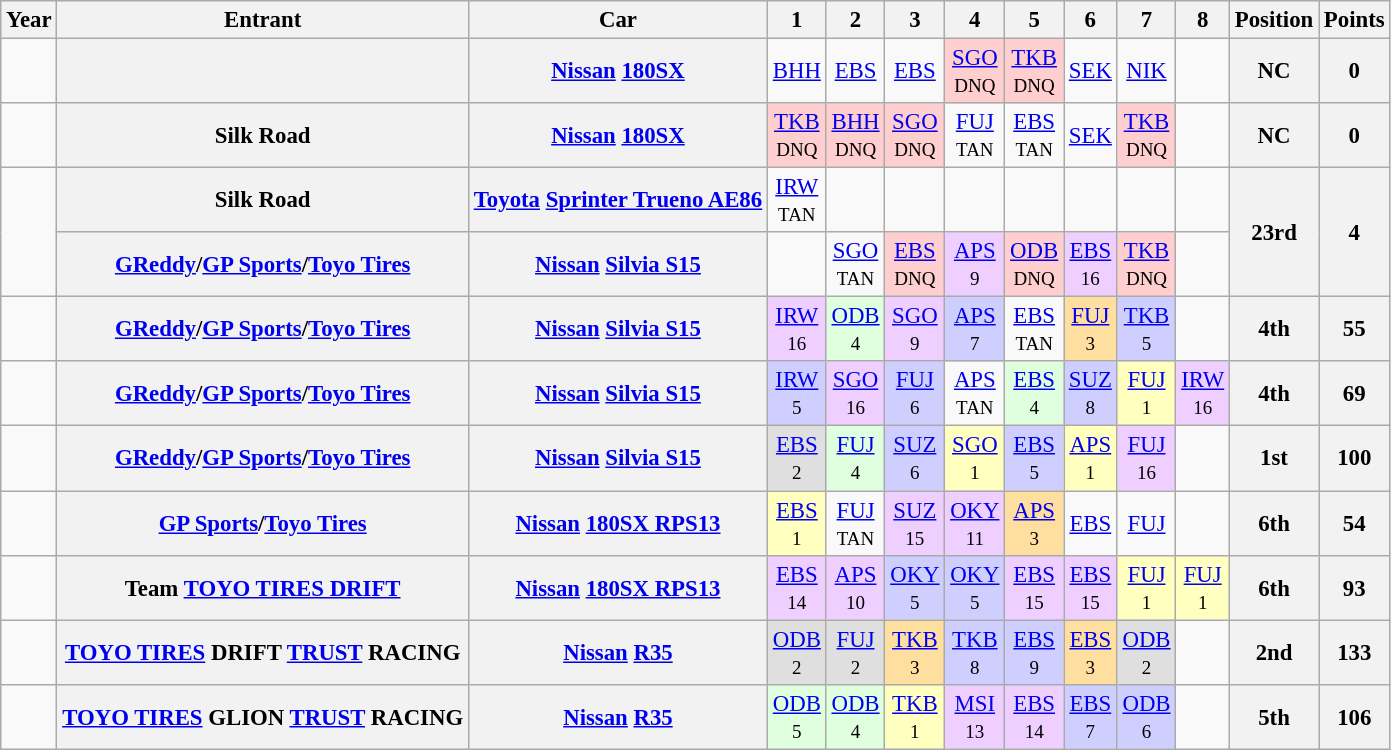<table class="wikitable" style="text-align:center; font-size:95%">
<tr>
<th>Year</th>
<th>Entrant</th>
<th>Car</th>
<th>1</th>
<th>2</th>
<th>3</th>
<th>4</th>
<th>5</th>
<th>6</th>
<th>7</th>
<th>8</th>
<th>Position</th>
<th>Points</th>
</tr>
<tr>
<td></td>
<th></th>
<th><a href='#'>Nissan</a> <a href='#'>180SX</a></th>
<td><a href='#'>BHH</a><br><small></small></td>
<td><a href='#'>EBS</a><br><small></small></td>
<td><a href='#'>EBS</a><br><small></small></td>
<td style="background:#FFCFCF;"><a href='#'>SGO</a><br><small>DNQ</small></td>
<td style="background:#FFCFCF;"><a href='#'>TKB</a><br><small>DNQ</small></td>
<td><a href='#'>SEK</a><br><small></small></td>
<td><a href='#'>NIK</a><br><small></small></td>
<td></td>
<th>NC</th>
<th>0</th>
</tr>
<tr>
<td></td>
<th>Silk Road</th>
<th><a href='#'>Nissan</a> <a href='#'>180SX</a></th>
<td style="background:#FFCFCF;"><a href='#'>TKB</a><br><small>DNQ</small></td>
<td style="background:#FFCFCF;"><a href='#'>BHH</a><br><small>DNQ</small></td>
<td style="background:#FFCFCF;"><a href='#'>SGO</a><br><small>DNQ</small></td>
<td><a href='#'>FUJ</a><br><small>TAN</small></td>
<td><a href='#'>EBS</a><br><small>TAN</small></td>
<td><a href='#'>SEK</a><br><small></small></td>
<td style="background:#FFCFCF;"><a href='#'>TKB</a><br><small>DNQ</small></td>
<td></td>
<th>NC</th>
<th>0</th>
</tr>
<tr>
<td rowspan="2"></td>
<th>Silk Road</th>
<th><a href='#'>Toyota</a> <a href='#'>Sprinter Trueno AE86</a></th>
<td><a href='#'>IRW</a><br><small>TAN</small></td>
<td></td>
<td></td>
<td></td>
<td></td>
<td></td>
<td></td>
<td></td>
<th rowspan="2">23rd</th>
<th rowspan="2">4</th>
</tr>
<tr>
<th><a href='#'>GReddy</a>/<a href='#'>GP Sports</a>/<a href='#'>Toyo Tires</a></th>
<th><a href='#'>Nissan</a> <a href='#'>Silvia S15</a></th>
<td></td>
<td><a href='#'>SGO</a><br><small>TAN</small></td>
<td style="background:#FFCFCF;"><a href='#'>EBS</a><br><small>DNQ</small></td>
<td style="background:#EFCFFF;"><a href='#'>APS</a><br><small>9</small></td>
<td style="background:#FFCFCF;"><a href='#'>ODB</a><br><small>DNQ</small></td>
<td style="background:#EFCFFF;"><a href='#'>EBS</a><br><small>16</small></td>
<td style="background:#FFCFCF;"><a href='#'>TKB</a><br><small>DNQ</small></td>
<td></td>
</tr>
<tr>
<td></td>
<th><a href='#'>GReddy</a>/<a href='#'>GP Sports</a>/<a href='#'>Toyo Tires</a></th>
<th><a href='#'>Nissan</a> <a href='#'>Silvia S15</a></th>
<td style="background:#EFCFFF;"><a href='#'>IRW</a><br><small>16</small></td>
<td style="background:#DFFFDF;"><a href='#'>ODB</a><br><small>4</small></td>
<td style="background:#EFCFFF;"><a href='#'>SGO</a><br><small>9</small></td>
<td style="background:#CFCFFF;"><a href='#'>APS</a><br><small>7</small></td>
<td><a href='#'>EBS</a><br><small>TAN</small></td>
<td style="background:#FFDF9F;"><a href='#'>FUJ</a><br><small>3</small></td>
<td style="background:#CFCFFF;"><a href='#'>TKB</a><br><small>5</small></td>
<td></td>
<th>4th</th>
<th>55</th>
</tr>
<tr>
<td></td>
<th><a href='#'>GReddy</a>/<a href='#'>GP Sports</a>/<a href='#'>Toyo Tires</a></th>
<th><a href='#'>Nissan</a> <a href='#'>Silvia S15</a></th>
<td style="background:#CFCFFF;"><a href='#'>IRW</a><br><small>5</small></td>
<td style="background:#EFCFFF;"><a href='#'>SGO</a><br><small><span>16</span></small></td>
<td style="background:#CFCFFF;"><a href='#'>FUJ</a><br><small><span>6</span></small></td>
<td><a href='#'>APS</a><br><small>TAN</small></td>
<td style="background:#DFFFDF;"><a href='#'>EBS</a><br><small><span>4</span></small></td>
<td style="background:#CFCFFF;"><a href='#'>SUZ</a><br><small><span>8</span></small></td>
<td style="background:#FFFFBF;"><a href='#'>FUJ</a><br><small><span>1</span></small></td>
<td style="background:#EFCFFF;"><a href='#'>IRW</a><br><small>16</small></td>
<th>4th</th>
<th>69</th>
</tr>
<tr>
<td></td>
<th><a href='#'>GReddy</a>/<a href='#'>GP Sports</a>/<a href='#'>Toyo Tires</a></th>
<th><a href='#'>Nissan</a> <a href='#'>Silvia S15</a></th>
<td style="background:#DFDFDF;"><a href='#'>EBS</a><br><small>2</small></td>
<td style="background:#DFFFDF;"><a href='#'>FUJ</a><br><small><span>4</span></small></td>
<td style="background:#CFCFFF;"><a href='#'>SUZ</a><br><small><span>6</span></small></td>
<td style="background:#FFFFBF;"><a href='#'>SGO</a><br><small>1</small></td>
<td style="background:#CFCFFF;"><a href='#'>EBS</a><br><small><span>5</span></small></td>
<td style="background:#FFFFBF;"><a href='#'>APS</a><br><small><span>1</span></small></td>
<td style="background:#EFCFFF;"><a href='#'>FUJ</a><br><small><span>16</span></small></td>
<td></td>
<th>1st</th>
<th>100</th>
</tr>
<tr>
<td></td>
<th><a href='#'>GP Sports</a>/<a href='#'>Toyo Tires</a></th>
<th><a href='#'>Nissan</a> <a href='#'>180SX RPS13</a></th>
<td style="background:#FFFFBF;"><a href='#'>EBS</a><br><small><span>1</span></small></td>
<td><a href='#'>FUJ</a><br><small>TAN</small></td>
<td style="background:#EFCFFF;"><a href='#'>SUZ</a><br><small>15</small></td>
<td style="background:#EFCFFF;"><a href='#'>OKY</a><br><small><span>11</span></small></td>
<td style="background:#FFDF9F;"><a href='#'>APS</a><br><small><span>3</span></small></td>
<td><a href='#'>EBS</a><br><small></small></td>
<td><a href='#'>FUJ</a><br><small></small></td>
<td></td>
<th>6th</th>
<th>54</th>
</tr>
<tr>
<td></td>
<th>Team <a href='#'>TOYO TIRES DRIFT</a></th>
<th><a href='#'>Nissan</a> <a href='#'>180SX RPS13</a></th>
<td style="background:#EFCFFF;"><a href='#'>EBS</a><br><small>14</small></td>
<td style="background:#EFCFFF;"><a href='#'>APS</a><br><small>10</small></td>
<td style="background:#CFCFFF;"><a href='#'>OKY</a><br><small>5</small></td>
<td style="background:#CFCFFF;"><a href='#'>OKY</a><br><small>5</small></td>
<td style="background:#EFCFFF;"><a href='#'>EBS</a><br><small>15</small></td>
<td style="background:#EFCFFF;"><a href='#'>EBS</a><br><small>15</small></td>
<td style="background:#FFFFBF;"><a href='#'>FUJ</a><br><small>1</small></td>
<td style="background:#FFFFBF;"><a href='#'>FUJ</a><br><small>1</small></td>
<th>6th</th>
<th>93</th>
</tr>
<tr>
<td></td>
<th><a href='#'>TOYO TIRES</a> DRIFT <a href='#'>TRUST</a> RACING</th>
<th><a href='#'>Nissan</a> <a href='#'>R35</a></th>
<td style="background:#DFDFDF;"><a href='#'>ODB</a><br><small>2</small></td>
<td style="background:#DFDFDF;"><a href='#'>FUJ</a><br><small>2</small></td>
<td style="background:#FFDF9F;"><a href='#'>TKB</a><br><small>3</small></td>
<td style="background:#CFCFFF;"><a href='#'>TKB</a><br><small>8</small></td>
<td style="background:#CFCFFF;"><a href='#'>EBS</a><br><small>9</small></td>
<td style="background:#FFDF9F;"><a href='#'>EBS</a><br><small>3</small></td>
<td style="background:#DFDFDF;"><a href='#'>ODB</a><br><small>2</small></td>
<td></td>
<th>2nd</th>
<th>133</th>
</tr>
<tr>
<td></td>
<th><a href='#'>TOYO TIRES</a> GLION <a href='#'>TRUST</a> RACING</th>
<th><a href='#'>Nissan</a> <a href='#'>R35</a></th>
<td style="background:#DFFFDF;"><a href='#'>ODB</a><br><small>5</small></td>
<td style="background:#DFFFDF;"><a href='#'>ODB</a><br><small>4</small></td>
<td style="background:#FFFFBF;"><a href='#'>TKB</a><br><small>1</small></td>
<td style="background:#EFCFFF;"><a href='#'>MSI</a><br><small>13</small></td>
<td style="background:#EFCFFF;"><a href='#'>EBS</a><br><small>14</small></td>
<td style="background:#CFCFFF;"><a href='#'>EBS</a><br><small>7</small></td>
<td style="background:#CFCFFF;"><a href='#'>ODB</a><br><small>6</small></td>
<td></td>
<th>5th</th>
<th>106</th>
</tr>
</table>
